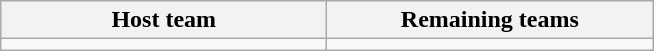<table class="wikitable">
<tr>
<th width=210>Host team</th>
<th width=210>Remaining teams</th>
</tr>
<tr style="vertical-align:top">
<td></td>
<td></td>
</tr>
</table>
